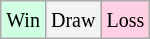<table class="wikitable">
<tr>
<td style="background-color: #d0ffe3;"><small>Win</small></td>
<td style="background-color: #f3f3f3;"><small>Draw</small></td>
<td style="background-color: #ffd0e3;"><small>Loss</small></td>
</tr>
</table>
